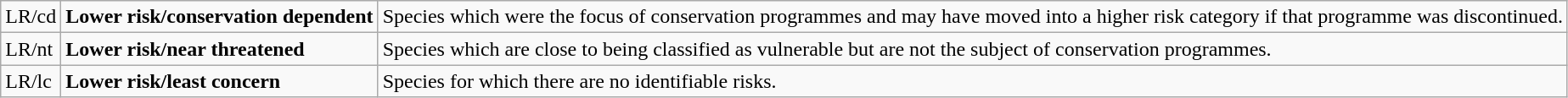<table class="wikitable" style="text-align:left">
<tr>
<td>LR/cd</td>
<td><strong>Lower risk/conservation dependent</strong></td>
<td>Species which were the focus of conservation programmes and may have moved into a higher risk category if that programme was discontinued.</td>
</tr>
<tr>
<td>LR/nt</td>
<td><strong>Lower risk/near threatened</strong></td>
<td>Species which are close to being classified as vulnerable but are not the subject of conservation programmes.</td>
</tr>
<tr>
<td>LR/lc</td>
<td><strong>Lower risk/least concern</strong></td>
<td>Species for which there are no identifiable risks.</td>
</tr>
</table>
